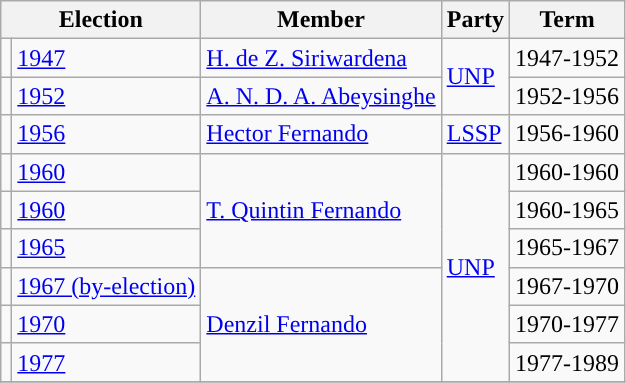<table class="wikitable">
<tr>
<th colspan="2">Election</th>
<th>Member</th>
<th>Party</th>
<th>Term</th>
</tr>
<tr>
<td style="background-color: "></td>
<td><a href='#'>1947</a></td>
<td><a href='#'>H. de Z. Siriwardena</a></td>
<td rowspan=2><a href='#'>UNP</a></td>
<td>1947-1952</td>
</tr>
<tr>
<td style="background-color: "></td>
<td><a href='#'>1952</a></td>
<td><a href='#'>A. N. D. A. Abeysinghe</a></td>
<td>1952-1956</td>
</tr>
<tr>
<td style="background-color: "></td>
<td><a href='#'>1956</a></td>
<td><a href='#'>Hector Fernando</a></td>
<td><a href='#'>LSSP</a></td>
<td>1956-1960</td>
</tr>
<tr>
<td style="background-color: "></td>
<td><a href='#'>1960</a></td>
<td rowspan=3><a href='#'>T. Quintin Fernando</a></td>
<td rowspan=6><a href='#'>UNP</a></td>
<td>1960-1960</td>
</tr>
<tr>
<td style="background-color: "></td>
<td><a href='#'>1960</a></td>
<td>1960-1965</td>
</tr>
<tr>
<td style="background-color: "></td>
<td><a href='#'>1965</a></td>
<td>1965-1967</td>
</tr>
<tr>
<td style="background-color: "></td>
<td><a href='#'>1967 (by-election)</a></td>
<td rowspan=3><a href='#'>Denzil Fernando</a></td>
<td>1967-1970</td>
</tr>
<tr>
<td style="background-color: "></td>
<td><a href='#'>1970</a></td>
<td>1970-1977</td>
</tr>
<tr>
<td style="background-color: "></td>
<td><a href='#'>1977</a></td>
<td>1977-1989</td>
</tr>
<tr>
</tr>
</table>
